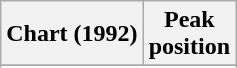<table class="wikitable sortable">
<tr>
<th align="left">Chart (1992)</th>
<th align="center">Peak<br>position</th>
</tr>
<tr>
</tr>
<tr>
</tr>
</table>
